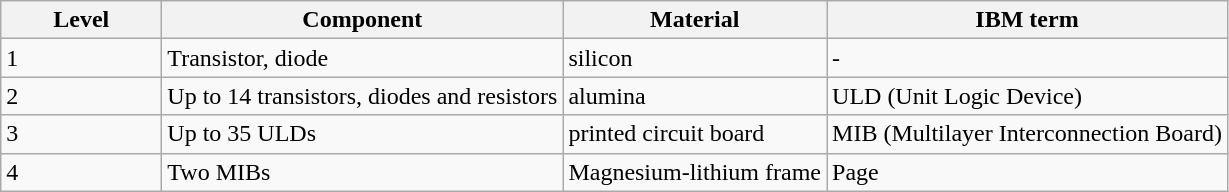<table class="wikitable">
<tr>
<th width="100">Level</th>
<th>Component</th>
<th>Material</th>
<th>IBM term</th>
</tr>
<tr>
<td>1</td>
<td>Transistor, diode</td>
<td> silicon</td>
<td>-</td>
</tr>
<tr>
<td>2</td>
<td>Up to 14 transistors, diodes and resistors</td>
<td> alumina</td>
<td>ULD (Unit Logic Device)</td>
</tr>
<tr>
<td>3</td>
<td>Up to 35 ULDs</td>
<td> printed circuit board</td>
<td>MIB (Multilayer Interconnection Board)</td>
</tr>
<tr>
<td>4</td>
<td>Two MIBs</td>
<td>Magnesium-lithium frame</td>
<td>Page</td>
</tr>
</table>
